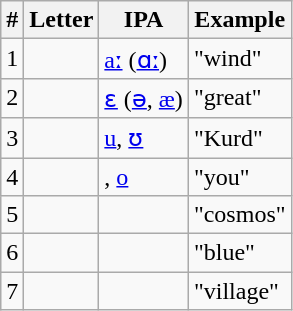<table class="wikitable">
<tr>
<th>#</th>
<th>Letter</th>
<th>IPA</th>
<th>Example</th>
</tr>
<tr>
<td>1</td>
<td></td>
<td><a href='#'>aː</a> (<a href='#'>ɑː</a>)</td>
<td>  "wind"</td>
</tr>
<tr>
<td>2</td>
<td></td>
<td><a href='#'>ɛ</a> (<a href='#'>ə</a>, <a href='#'>æ</a>)</td>
<td>  "great"</td>
</tr>
<tr>
<td>3</td>
<td></td>
<td><a href='#'>u</a>, <a href='#'>ʊ</a></td>
<td>  "Kurd"</td>
</tr>
<tr>
<td>4</td>
<td></td>
<td><a href='#'></a>, <a href='#'>o</a></td>
<td>  "you"</td>
</tr>
<tr>
<td>5</td>
<td></td>
<td><a href='#'></a></td>
<td>  "cosmos"</td>
</tr>
<tr>
<td>6</td>
<td></td>
<td><a href='#'></a></td>
<td>  "blue"</td>
</tr>
<tr>
<td>7</td>
<td></td>
<td><a href='#'></a></td>
<td>  "village"</td>
</tr>
</table>
